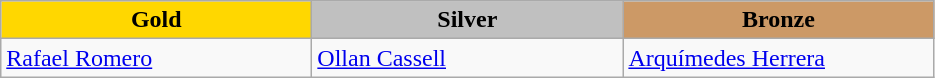<table class="wikitable" style="text-align:left">
<tr align="center">
<td width=200 bgcolor=gold><strong>Gold</strong></td>
<td width=200 bgcolor=silver><strong>Silver</strong></td>
<td width=200 bgcolor=CC9966><strong>Bronze</strong></td>
</tr>
<tr>
<td><a href='#'>Rafael Romero</a><br><em></em></td>
<td><a href='#'>Ollan Cassell</a><br><em></em></td>
<td><a href='#'>Arquímedes Herrera</a><br><em></em></td>
</tr>
</table>
